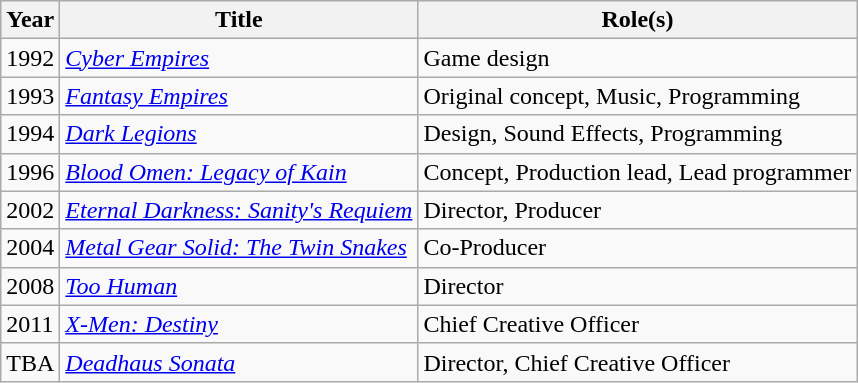<table class="wikitable sortable">
<tr>
<th>Year</th>
<th>Title</th>
<th>Role(s)</th>
</tr>
<tr>
<td>1992</td>
<td><em><a href='#'>Cyber Empires</a></em></td>
<td>Game design</td>
</tr>
<tr>
<td>1993</td>
<td><em><a href='#'>Fantasy Empires</a></em></td>
<td>Original concept, Music, Programming</td>
</tr>
<tr>
<td>1994</td>
<td><em><a href='#'>Dark Legions</a></em></td>
<td>Design, Sound Effects, Programming</td>
</tr>
<tr>
<td>1996</td>
<td><em><a href='#'>Blood Omen: Legacy of Kain</a></em></td>
<td>Concept, Production lead, Lead programmer</td>
</tr>
<tr>
<td>2002</td>
<td><em><a href='#'>Eternal Darkness: Sanity's Requiem</a></em></td>
<td>Director, Producer</td>
</tr>
<tr>
<td>2004</td>
<td><em><a href='#'>Metal Gear Solid: The Twin Snakes</a></em></td>
<td>Co-Producer</td>
</tr>
<tr>
<td>2008</td>
<td><em><a href='#'>Too Human</a></em></td>
<td>Director</td>
</tr>
<tr>
<td>2011</td>
<td><em><a href='#'>X-Men: Destiny</a></em></td>
<td>Chief Creative Officer</td>
</tr>
<tr>
<td>TBA</td>
<td><em><a href='#'>Deadhaus Sonata</a></em></td>
<td>Director, Chief Creative Officer</td>
</tr>
</table>
